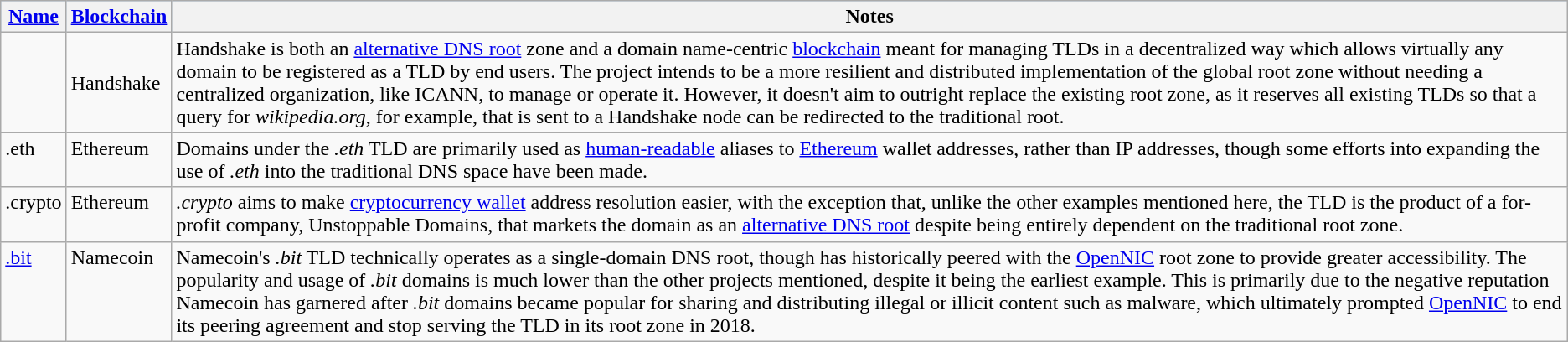<table class="wikitable sortable">
<tr style="background:#a0d0ff;">
<th><a href='#'>Name</a></th>
<th><a href='#'>Blockchain</a></th>
<th>Notes</th>
</tr>
<tr>
<td></td>
<td>Handshake</td>
<td>Handshake is both an <a href='#'>alternative DNS root</a> zone and a domain name-centric <a href='#'>blockchain</a> meant for managing TLDs in a decentralized way which allows virtually any domain to be registered as a TLD by end users. The project intends to be a more resilient and distributed implementation of the global root zone without needing a centralized organization, like ICANN, to manage or operate it. However, it doesn't aim to outright replace the existing root zone, as it reserves all existing TLDs so that a query for <em>wikipedia.org</em>, for example, that is sent to a Handshake node can be redirected to the traditional root.</td>
</tr>
<tr valign="top">
<td>.eth</td>
<td>Ethereum</td>
<td>Domains under the <em>.eth</em> TLD are primarily used as <a href='#'>human-readable</a> aliases to <a href='#'>Ethereum</a> wallet addresses, rather than IP addresses, though some efforts into expanding the use of <em>.eth</em> into the traditional DNS space have been made.</td>
</tr>
<tr valign="top">
<td>.crypto</td>
<td>Ethereum</td>
<td><em>.crypto</em> aims to make <a href='#'>cryptocurrency wallet</a> address resolution easier, with the exception that, unlike the other examples mentioned here, the TLD is the product of a for-profit company, Unstoppable Domains, that markets the domain as an <a href='#'>alternative DNS root</a> despite being entirely dependent on the traditional root zone.</td>
</tr>
<tr valign="top">
<td><a href='#'>.bit</a></td>
<td>Namecoin</td>
<td>Namecoin's <em>.bit</em> TLD technically operates as a single-domain DNS root, though has historically peered with the <a href='#'>OpenNIC</a> root zone to provide greater accessibility. The popularity and usage of <em>.bit</em> domains is much lower than the other projects mentioned, despite it being the earliest example. This is primarily due to the negative reputation Namecoin has garnered after <em>.bit</em> domains became popular for sharing and distributing illegal or illicit content such as malware, which ultimately prompted <a href='#'>OpenNIC</a> to end its peering agreement and stop serving the TLD in its root zone in 2018.</td>
</tr>
</table>
